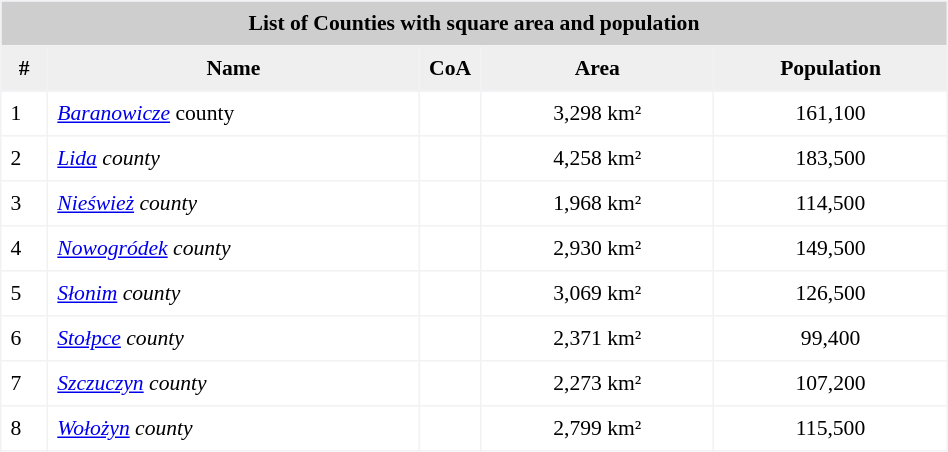<table border="1" align="center" style="border-collapse:collapse; border-color:#f2f2f4; margin-top:1px; margin-bottom:15px; font-size:90%" cellpadding="6" width="50%">
<tr align="center">
<th colspan=5 bgcolor="#CECECE"><strong>List of Counties with square area and population</strong></th>
</tr>
<tr>
<th bgcolor="#EFEFEF" width="5%">#</th>
<th bgcolor="#EFEFEF" width="40%">Name</th>
<th bgcolor="#EFEFEF" width="5%">CoA</th>
<th bgcolor="#EFEFEF" width="25%">Area</th>
<th bgcolor="#EFEFEF" width="25%">Population</th>
</tr>
<tr>
<td>1</td>
<td><em><a href='#'>Baranowicze</a></em> county</td>
<td></td>
<td align="center">3,298 km²</td>
<td align="center">161,100</td>
</tr>
<tr>
<td>2</td>
<td><em><a href='#'>Lida</a> county</em></td>
<td></td>
<td align="center">4,258 km²</td>
<td align="center">183,500</td>
</tr>
<tr>
<td>3</td>
<td><em><a href='#'>Nieśwież</a> county</em></td>
<td></td>
<td align="center">1,968 km²</td>
<td align="center">114,500</td>
</tr>
<tr>
<td>4</td>
<td><em><a href='#'>Nowogródek</a> county</em></td>
<td></td>
<td align="center">2,930 km²</td>
<td align="center">149,500</td>
</tr>
<tr>
<td>5</td>
<td><em><a href='#'>Słonim</a> county</em></td>
<td></td>
<td align="center">3,069 km²</td>
<td align="center">126,500</td>
</tr>
<tr>
<td>6</td>
<td><em><a href='#'>Stołpce</a> county</em></td>
<td></td>
<td align="center">2,371 km²</td>
<td align="center">99,400</td>
</tr>
<tr>
<td>7</td>
<td><em><a href='#'>Szczuczyn</a> county</em></td>
<td></td>
<td align="center">2,273 km²</td>
<td align="center">107,200</td>
</tr>
<tr>
<td>8</td>
<td><em><a href='#'>Wołożyn</a> county</em></td>
<td></td>
<td align="center">2,799 km²</td>
<td align="center">115,500</td>
</tr>
</table>
